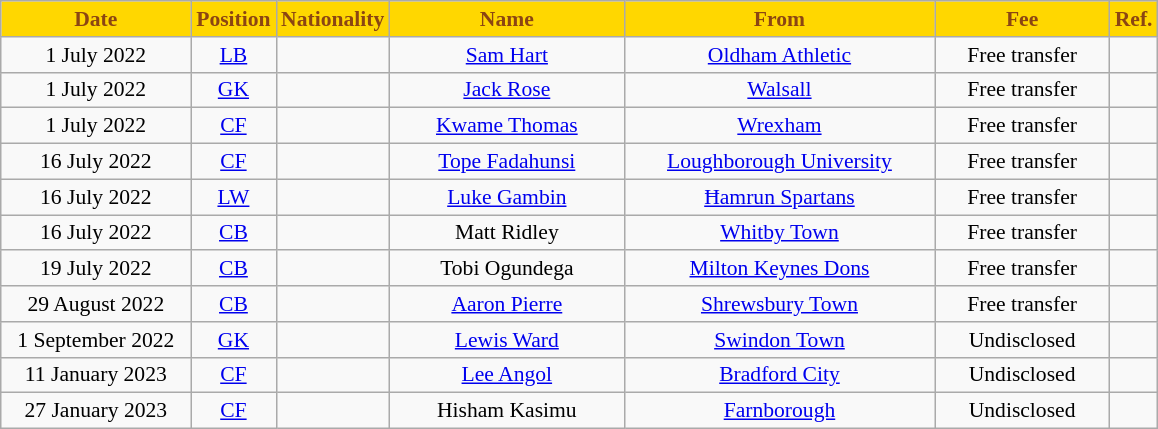<table class="wikitable" style="text-align:center; font-size:90%">
<tr>
<th style="background:#FFD700;color:saddlebrown; width:120px;">Date</th>
<th style="background:#FFD700;color:saddlebrown; width:50px;">Position</th>
<th style="background:#FFD700;color:saddlebrown; width:50px;">Nationality</th>
<th style="background:#FFD700;color:saddlebrown; width:150px;">Name</th>
<th style="background:#FFD700;color:saddlebrown; width:200px;">From</th>
<th style="background:#FFD700;color:saddlebrown; width:110px;">Fee</th>
<th style="background:#FFD700;color:saddlebrown; width:25px;">Ref.</th>
</tr>
<tr>
<td>1 July 2022</td>
<td><a href='#'>LB</a></td>
<td></td>
<td><a href='#'>Sam Hart</a></td>
<td> <a href='#'>Oldham Athletic</a></td>
<td>Free transfer</td>
<td></td>
</tr>
<tr>
<td>1 July 2022</td>
<td><a href='#'>GK</a></td>
<td></td>
<td><a href='#'>Jack Rose</a></td>
<td> <a href='#'>Walsall</a></td>
<td>Free transfer</td>
<td></td>
</tr>
<tr>
<td>1 July 2022</td>
<td><a href='#'>CF</a></td>
<td></td>
<td><a href='#'>Kwame Thomas</a></td>
<td> <a href='#'>Wrexham</a></td>
<td>Free transfer</td>
<td></td>
</tr>
<tr>
<td>16 July 2022</td>
<td><a href='#'>CF</a></td>
<td></td>
<td><a href='#'>Tope Fadahunsi</a></td>
<td> <a href='#'>Loughborough University</a></td>
<td>Free transfer</td>
<td></td>
</tr>
<tr>
<td>16 July 2022</td>
<td><a href='#'>LW</a></td>
<td></td>
<td><a href='#'>Luke Gambin</a></td>
<td> <a href='#'>Ħamrun Spartans</a></td>
<td>Free transfer</td>
<td></td>
</tr>
<tr>
<td>16 July 2022</td>
<td><a href='#'>CB</a></td>
<td></td>
<td>Matt Ridley</td>
<td> <a href='#'>Whitby Town</a></td>
<td>Free transfer</td>
<td></td>
</tr>
<tr>
<td>19 July 2022</td>
<td><a href='#'>CB</a></td>
<td></td>
<td>Tobi Ogundega</td>
<td> <a href='#'>Milton Keynes Dons</a></td>
<td>Free transfer</td>
<td></td>
</tr>
<tr>
<td>29 August 2022</td>
<td><a href='#'>CB</a></td>
<td></td>
<td><a href='#'>Aaron Pierre</a></td>
<td> <a href='#'>Shrewsbury Town</a></td>
<td>Free transfer</td>
<td></td>
</tr>
<tr>
<td>1 September 2022</td>
<td><a href='#'>GK</a></td>
<td></td>
<td><a href='#'>Lewis Ward</a></td>
<td> <a href='#'>Swindon Town</a></td>
<td>Undisclosed</td>
<td></td>
</tr>
<tr>
<td>11 January 2023</td>
<td><a href='#'>CF</a></td>
<td></td>
<td><a href='#'>Lee Angol</a></td>
<td> <a href='#'>Bradford City</a></td>
<td>Undisclosed</td>
<td></td>
</tr>
<tr>
<td>27 January 2023</td>
<td><a href='#'>CF</a></td>
<td></td>
<td>Hisham Kasimu</td>
<td> <a href='#'>Farnborough</a></td>
<td>Undisclosed</td>
<td></td>
</tr>
</table>
